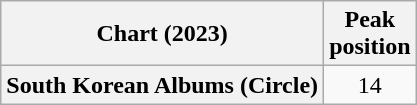<table class="wikitable plainrowheaders" style="text-align:center">
<tr>
<th scope="col">Chart (2023)</th>
<th scope="col">Peak<br>position</th>
</tr>
<tr>
<th scope="row">South Korean Albums (Circle)</th>
<td>14</td>
</tr>
</table>
